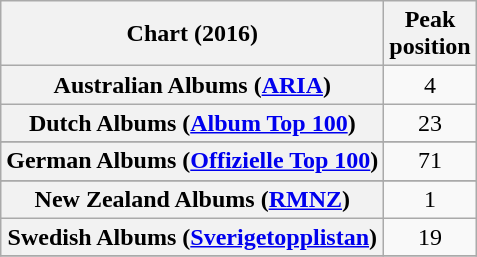<table class="wikitable sortable plainrowheaders" style="text-align:center">
<tr>
<th>Chart (2016)</th>
<th>Peak<br>position</th>
</tr>
<tr>
<th scope="row">Australian Albums (<a href='#'>ARIA</a>)</th>
<td>4</td>
</tr>
<tr>
<th scope="row">Dutch Albums (<a href='#'>Album Top 100</a>)</th>
<td>23</td>
</tr>
<tr>
</tr>
<tr>
<th scope="row">German Albums (<a href='#'>Offizielle Top 100</a>)</th>
<td>71</td>
</tr>
<tr>
</tr>
<tr>
<th scope="row">New Zealand Albums (<a href='#'>RMNZ</a>)</th>
<td>1</td>
</tr>
<tr>
<th scope="row">Swedish Albums (<a href='#'>Sverigetopplistan</a>)</th>
<td>19</td>
</tr>
<tr>
</tr>
</table>
